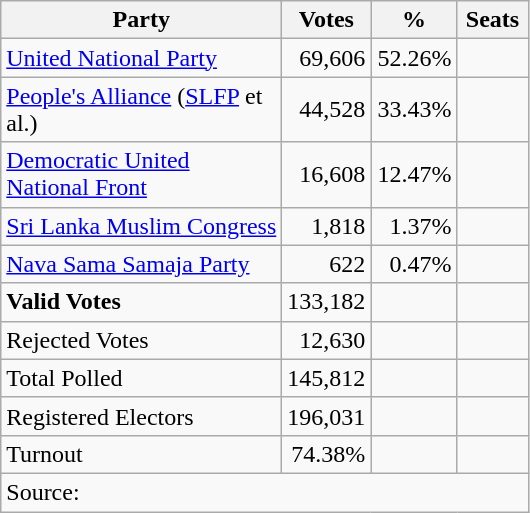<table class="wikitable" border="1" style="text-align:right;">
<tr>
<th align=left width="180">Party</th>
<th align=center width="50">Votes</th>
<th align=center width="50">%</th>
<th align=center width="40">Seats</th>
</tr>
<tr>
<td align=left><a href='#'>United National Party</a></td>
<td>69,606</td>
<td>52.26%</td>
<td></td>
</tr>
<tr>
<td align=left><a href='#'>People's Alliance</a> (<a href='#'>SLFP</a> et al.)</td>
<td>44,528</td>
<td>33.43%</td>
<td></td>
</tr>
<tr>
<td align=left><a href='#'>Democratic United National Front</a></td>
<td>16,608</td>
<td>12.47%</td>
<td></td>
</tr>
<tr>
<td align=left><a href='#'>Sri Lanka Muslim Congress</a></td>
<td>1,818</td>
<td>1.37%</td>
<td></td>
</tr>
<tr>
<td align=left><a href='#'>Nava Sama Samaja Party</a></td>
<td>622</td>
<td>0.47%</td>
<td></td>
</tr>
<tr>
<td align=left><strong>Valid Votes</strong></td>
<td>133,182</td>
<td></td>
<td></td>
</tr>
<tr>
<td align=left>Rejected Votes</td>
<td>12,630</td>
<td></td>
<td></td>
</tr>
<tr>
<td align=left>Total Polled</td>
<td>145,812</td>
<td></td>
<td></td>
</tr>
<tr>
<td align=left>Registered Electors</td>
<td>196,031</td>
<td></td>
<td></td>
</tr>
<tr>
<td align=left>Turnout</td>
<td>74.38%</td>
<td></td>
<td></td>
</tr>
<tr>
<td align=left colspan=4>Source:</td>
</tr>
</table>
